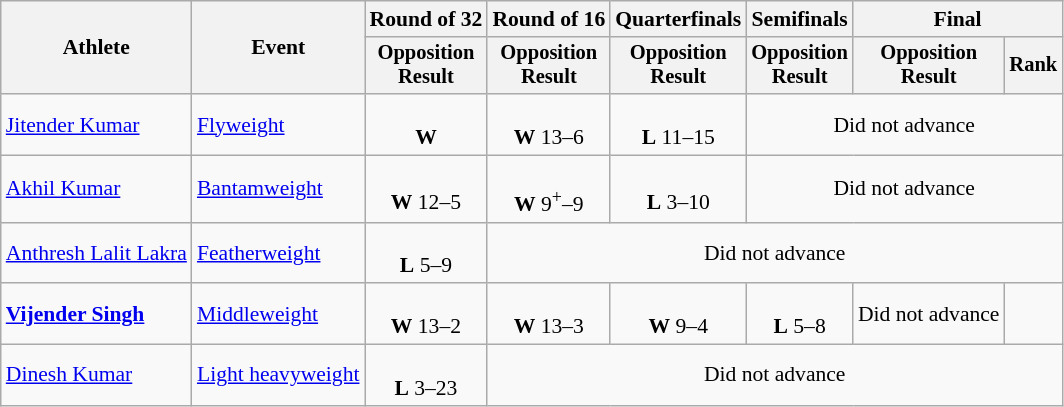<table class="wikitable" style="font-size:90%">
<tr>
<th rowspan="2">Athlete</th>
<th rowspan="2">Event</th>
<th>Round of 32</th>
<th>Round of 16</th>
<th>Quarterfinals</th>
<th>Semifinals</th>
<th colspan=2>Final</th>
</tr>
<tr style="font-size:95%">
<th>Opposition<br>Result</th>
<th>Opposition<br>Result</th>
<th>Opposition<br>Result</th>
<th>Opposition<br>Result</th>
<th>Opposition<br>Result</th>
<th>Rank</th>
</tr>
<tr align=center>
<td align=left><a href='#'>Jitender Kumar</a></td>
<td align=left><a href='#'>Flyweight</a></td>
<td><br><strong>W</strong> </td>
<td><br><strong>W</strong> 13–6</td>
<td><br><strong>L</strong> 11–15</td>
<td colspan=3>Did not advance</td>
</tr>
<tr align=center>
<td align=left><a href='#'>Akhil Kumar</a></td>
<td align=left><a href='#'>Bantamweight</a></td>
<td><br><strong>W</strong> 12–5</td>
<td><br><strong>W</strong> 9<sup>+</sup>–9</td>
<td><br><strong>L</strong> 3–10</td>
<td colspan=3>Did not advance</td>
</tr>
<tr align=center>
<td align=left><a href='#'>Anthresh Lalit Lakra</a></td>
<td align=left><a href='#'>Featherweight</a></td>
<td><br><strong>L</strong> 5–9</td>
<td colspan=5>Did not advance</td>
</tr>
<tr align=center>
<td align=left><strong><a href='#'>Vijender Singh</a></strong></td>
<td align=left><a href='#'>Middleweight</a></td>
<td><br><strong>W</strong> 13–2</td>
<td><br><strong>W</strong> 13–3</td>
<td><br><strong>W</strong> 9–4</td>
<td><br><strong>L</strong> 5–8</td>
<td>Did not advance</td>
<td></td>
</tr>
<tr align=center>
<td align=left><a href='#'>Dinesh Kumar</a></td>
<td align=left><a href='#'>Light heavyweight</a></td>
<td><br><strong>L</strong> 3–23</td>
<td colspan=5>Did not advance</td>
</tr>
</table>
